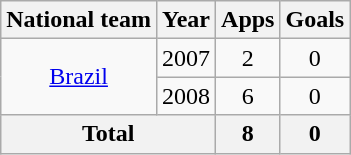<table class="wikitable" style="text-align:center">
<tr>
<th>National team</th>
<th>Year</th>
<th>Apps</th>
<th>Goals</th>
</tr>
<tr>
<td rowspan="2"><a href='#'>Brazil</a></td>
<td>2007</td>
<td>2</td>
<td>0</td>
</tr>
<tr>
<td>2008</td>
<td>6</td>
<td>0</td>
</tr>
<tr>
<th colspan="2">Total</th>
<th>8</th>
<th>0</th>
</tr>
</table>
